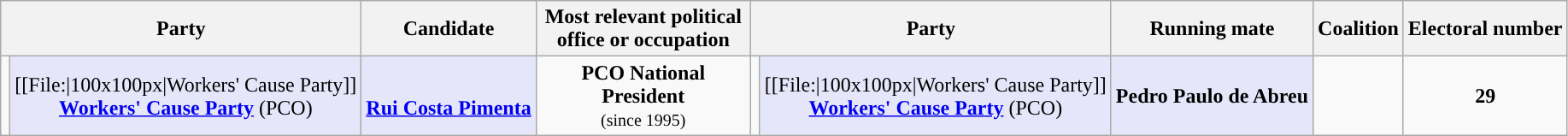<table class="wikitable" style="text-align:center">
<tr>
<th colspan="2">Party</th>
<th>Candidate</th>
<th style="max-width:10em">Most relevant political office or occupation</th>
<th colspan="2">Party</th>
<th>Running mate</th>
<th>Coalition</th>
<th>Electoral number</th>
</tr>
<tr>
<td style="background:"></td>
<td style="background:lavender;" max-width:150px>[[File:|100x100px|Workers' Cause Party]]<br><strong><a href='#'>Workers' Cause Party</a></strong> (PCO)</td>
<td style="background:lavender;" max-width:150px><br><strong><a href='#'>Rui Costa Pimenta</a></strong></td>
<td style="max-width:10em"><strong>PCO National President</strong><br><small>(since 1995)</small></td>
<td style="background:"></td>
<td style="background:lavender;" max-width:150px>[[File:|100x100px|Workers' Cause Party]]<br><strong><a href='#'>Workers' Cause Party</a></strong> (PCO)</td>
<td style="background:lavender;" max-width:150px><strong>Pedro Paulo de Abreu</strong></td>
<td></td>
<td><strong>29</strong></td>
</tr>
</table>
